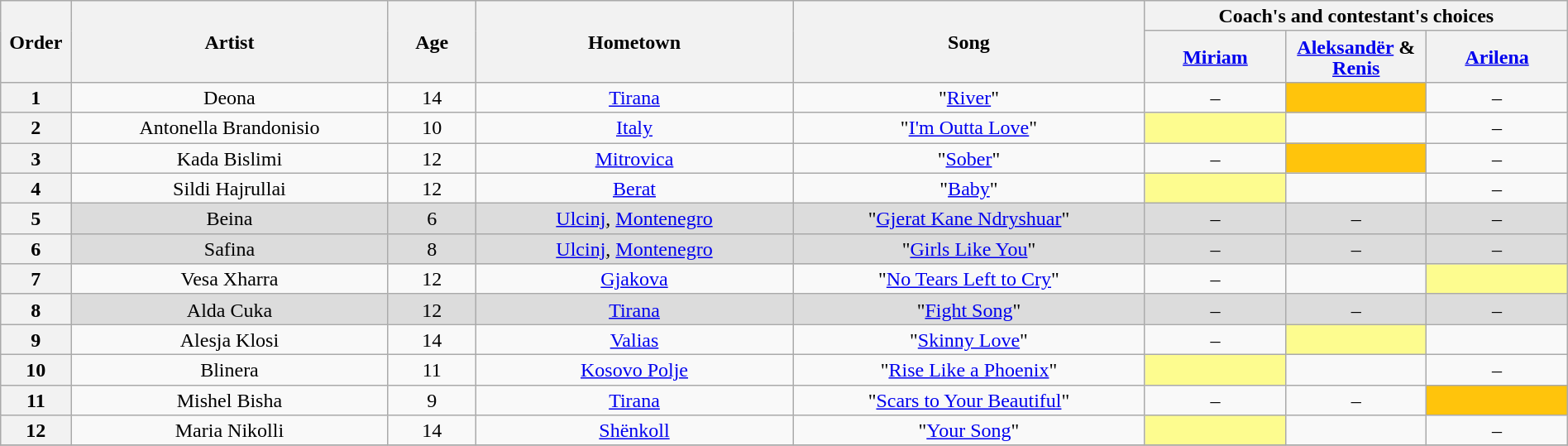<table class="wikitable" style="text-align:center; line-height:17px; width:100%;">
<tr>
<th scope="col" rowspan=2 width="04%">Order</th>
<th scope="col" rowspan=2 width="18%">Artist</th>
<th scope="col" rowspan=2 width="05%">Age</th>
<th scope="col" rowspan=2 width="18%">Hometown</th>
<th scope="col" rowspan=2 width="20%">Song</th>
<th scope="col" colspan=3 width="24%">Coach's and contestant's choices</th>
</tr>
<tr>
<th width="08%"><a href='#'>Miriam</a></th>
<th width="08%"><a href='#'>Aleksandër</a> & <a href='#'>Renis</a></th>
<th width="08%"><a href='#'>Arilena</a></th>
</tr>
<tr>
<th>1</th>
<td>Deona</td>
<td>14</td>
<td><a href='#'>Tirana</a></td>
<td>"<a href='#'>River</a>"</td>
<td>–</td>
<td style="background: #ffc40c;"><strong></strong></td>
<td>–</td>
</tr>
<tr>
<th>2</th>
<td>Antonella Brandonisio</td>
<td>10</td>
<td><a href='#'>Italy</a></td>
<td>"<a href='#'>I'm Outta Love</a>"</td>
<td style="background: #fdfc8f;"><strong></strong></td>
<td><strong></strong></td>
<td>–</td>
</tr>
<tr>
<th>3</th>
<td>Kada Bislimi</td>
<td>12</td>
<td><a href='#'>Mitrovica</a></td>
<td>"<a href='#'>Sober</a>"</td>
<td>–</td>
<td style="background: #ffc40c;"><strong></strong></td>
<td>–</td>
</tr>
<tr>
<th>4</th>
<td>Sildi Hajrullai</td>
<td>12</td>
<td><a href='#'>Berat</a></td>
<td>"<a href='#'>Baby</a>"</td>
<td style="background: #fdfc8f;"><strong></strong></td>
<td><strong></strong></td>
<td>–</td>
</tr>
<tr style="background: #dcdcdc;" |>
<th>5</th>
<td>Beina</td>
<td>6</td>
<td><a href='#'>Ulcinj</a>, <a href='#'>Montenegro</a></td>
<td>"<a href='#'>Gjerat Kane Ndryshuar</a>"</td>
<td>–</td>
<td>–</td>
<td>–</td>
</tr>
<tr style="background: #dcdcdc;" |>
<th>6</th>
<td>Safina</td>
<td>8</td>
<td><a href='#'>Ulcinj</a>, <a href='#'>Montenegro</a></td>
<td>"<a href='#'>Girls Like You</a>"</td>
<td>–</td>
<td>–</td>
<td>–</td>
</tr>
<tr>
<th>7</th>
<td>Vesa Xharra</td>
<td>12</td>
<td><a href='#'>Gjakova</a></td>
<td>"<a href='#'>No Tears Left to Cry</a>"</td>
<td>–</td>
<td><strong></strong></td>
<td style="background: #fdfc8f;"><strong></strong></td>
</tr>
<tr style="background: #dcdcdc;" |>
<th>8</th>
<td>Alda Cuka</td>
<td>12</td>
<td><a href='#'>Tirana</a></td>
<td>"<a href='#'>Fight Song</a>"</td>
<td>–</td>
<td>–</td>
<td>–</td>
</tr>
<tr>
<th>9</th>
<td>Alesja Klosi</td>
<td>14</td>
<td><a href='#'>Valias</a></td>
<td>"<a href='#'>Skinny Love</a>"</td>
<td>–</td>
<td style="background: #fdfc8f;"><strong></strong></td>
<td><strong></strong></td>
</tr>
<tr>
<th>10</th>
<td>Blinera</td>
<td>11</td>
<td><a href='#'>Kosovo Polje</a></td>
<td>"<a href='#'>Rise Like a Phoenix</a>"</td>
<td style="background: #fdfc8f;"><strong></strong></td>
<td><strong></strong></td>
<td>–</td>
</tr>
<tr>
<th>11</th>
<td>Mishel Bisha</td>
<td>9</td>
<td><a href='#'>Tirana</a></td>
<td>"<a href='#'>Scars to Your Beautiful</a>"</td>
<td>–</td>
<td>–</td>
<td style="background: #ffc40c;"><strong></strong></td>
</tr>
<tr>
<th>12</th>
<td>Maria Nikolli</td>
<td>14</td>
<td><a href='#'>Shënkoll</a></td>
<td>"<a href='#'>Your Song</a>"</td>
<td style="background: #fdfc8f;"><strong></strong></td>
<td><strong></strong></td>
<td>–</td>
</tr>
<tr>
</tr>
</table>
